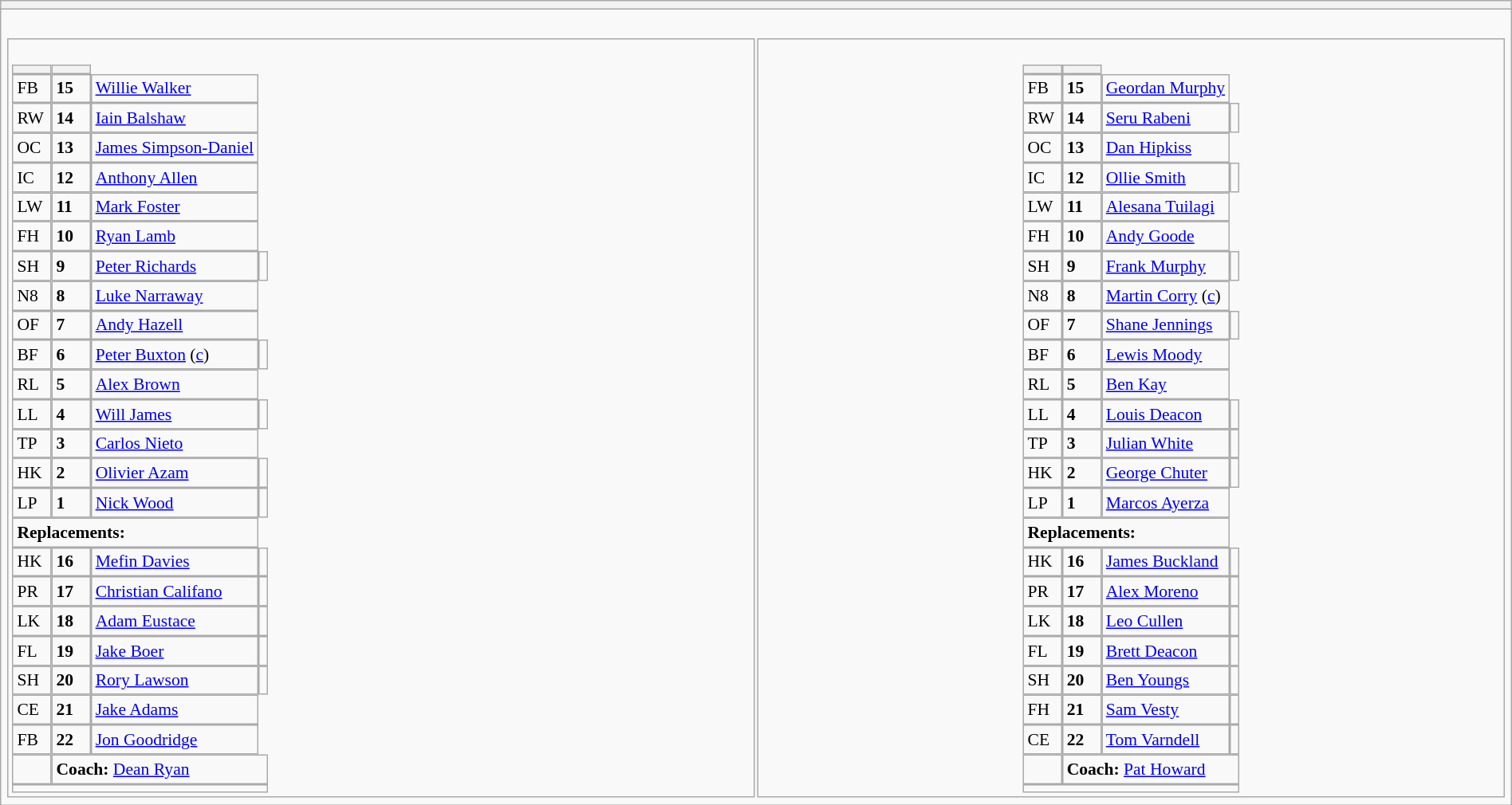<table style="width:100%" class="wikitable collapsible collapsed">
<tr>
<th></th>
</tr>
<tr>
<td><br>




<table width="100%">
<tr>
<td valign="top" width="50%"><br><table style="font-size: 90%" cellspacing="0" cellpadding="0">
<tr>
<th width="25"></th>
<th width="25"></th>
</tr>
<tr>
<td>FB</td>
<td><strong>15</strong></td>
<td> <a href='#'>Willie Walker</a></td>
</tr>
<tr>
<td>RW</td>
<td><strong>14</strong></td>
<td> <a href='#'>Iain Balshaw</a></td>
</tr>
<tr>
<td>OC</td>
<td><strong>13</strong></td>
<td> <a href='#'>James Simpson-Daniel</a></td>
</tr>
<tr>
<td>IC</td>
<td><strong>12</strong></td>
<td> <a href='#'>Anthony Allen</a></td>
</tr>
<tr>
<td>LW</td>
<td><strong>11</strong></td>
<td> <a href='#'>Mark Foster</a></td>
</tr>
<tr>
<td>FH</td>
<td><strong>10</strong></td>
<td> <a href='#'>Ryan Lamb</a></td>
</tr>
<tr>
<td>SH</td>
<td><strong>9</strong></td>
<td> <a href='#'>Peter Richards</a></td>
<td></td>
</tr>
<tr>
<td>N8</td>
<td><strong>8</strong></td>
<td> <a href='#'>Luke Narraway</a></td>
</tr>
<tr>
<td>OF</td>
<td><strong>7</strong></td>
<td> <a href='#'>Andy Hazell</a></td>
</tr>
<tr>
<td>BF</td>
<td><strong>6</strong></td>
<td> <a href='#'>Peter Buxton</a> (<a href='#'>c</a>)</td>
<td></td>
</tr>
<tr>
<td>RL</td>
<td><strong>5</strong></td>
<td> <a href='#'>Alex Brown</a></td>
</tr>
<tr>
<td>LL</td>
<td><strong>4</strong></td>
<td> <a href='#'>Will James</a></td>
<td></td>
</tr>
<tr>
<td>TP</td>
<td><strong>3</strong></td>
<td> <a href='#'>Carlos Nieto</a></td>
</tr>
<tr>
<td>HK</td>
<td><strong>2</strong></td>
<td> <a href='#'>Olivier Azam</a></td>
<td></td>
</tr>
<tr>
<td>LP</td>
<td><strong>1</strong></td>
<td> <a href='#'>Nick Wood</a></td>
<td></td>
</tr>
<tr>
<td colspan=3><strong>Replacements:</strong></td>
</tr>
<tr>
<td>HK</td>
<td><strong>16</strong></td>
<td> <a href='#'>Mefin Davies</a></td>
<td></td>
</tr>
<tr>
<td>PR</td>
<td><strong>17</strong></td>
<td> <a href='#'>Christian Califano</a></td>
<td></td>
</tr>
<tr>
<td>LK</td>
<td><strong>18</strong></td>
<td> <a href='#'>Adam Eustace</a></td>
<td></td>
</tr>
<tr>
<td>FL</td>
<td><strong>19</strong></td>
<td> <a href='#'>Jake Boer</a></td>
<td></td>
</tr>
<tr>
<td>SH</td>
<td><strong>20</strong></td>
<td> <a href='#'>Rory Lawson</a></td>
<td></td>
</tr>
<tr>
<td>CE</td>
<td><strong>21</strong></td>
<td> <a href='#'>Jake Adams</a></td>
</tr>
<tr>
<td>FB</td>
<td><strong>22</strong></td>
<td> <a href='#'>Jon Goodridge</a></td>
</tr>
<tr>
<td></td>
<td colspan=3><strong>Coach:</strong>  <a href='#'>Dean Ryan</a></td>
</tr>
<tr>
<td colspan="4"></td>
</tr>
</table>
</td>
<td valign="top" width="50%"><br><table style="font-size: 90%" cellspacing="0" cellpadding="0"  align="center">
<tr>
<th width="25"></th>
<th width="25"></th>
</tr>
<tr>
<td>FB</td>
<td><strong>15</strong></td>
<td> <a href='#'>Geordan Murphy</a></td>
</tr>
<tr>
<td>RW</td>
<td><strong>14</strong></td>
<td> <a href='#'>Seru Rabeni</a></td>
<td></td>
</tr>
<tr>
<td>OC</td>
<td><strong>13</strong></td>
<td> <a href='#'>Dan Hipkiss</a></td>
</tr>
<tr>
<td>IC</td>
<td><strong>12</strong></td>
<td> <a href='#'>Ollie Smith</a></td>
<td></td>
</tr>
<tr>
<td>LW</td>
<td><strong>11</strong></td>
<td> <a href='#'>Alesana Tuilagi</a></td>
</tr>
<tr>
<td>FH</td>
<td><strong>10</strong></td>
<td> <a href='#'>Andy Goode</a></td>
</tr>
<tr>
<td>SH</td>
<td><strong>9</strong></td>
<td> <a href='#'>Frank Murphy</a></td>
<td></td>
</tr>
<tr>
<td>N8</td>
<td><strong>8</strong></td>
<td> <a href='#'>Martin Corry</a> (<a href='#'>c</a>)</td>
</tr>
<tr>
<td>OF</td>
<td><strong>7</strong></td>
<td> <a href='#'>Shane Jennings</a></td>
<td></td>
</tr>
<tr>
<td>BF</td>
<td><strong>6</strong></td>
<td> <a href='#'>Lewis Moody</a></td>
</tr>
<tr>
<td>RL</td>
<td><strong>5</strong></td>
<td> <a href='#'>Ben Kay</a></td>
</tr>
<tr>
<td>LL</td>
<td><strong>4</strong></td>
<td> <a href='#'>Louis Deacon</a></td>
<td></td>
</tr>
<tr>
<td>TP</td>
<td><strong>3</strong></td>
<td> <a href='#'>Julian White</a></td>
<td></td>
</tr>
<tr>
<td>HK</td>
<td><strong>2</strong></td>
<td> <a href='#'>George Chuter</a></td>
<td></td>
</tr>
<tr>
<td>LP</td>
<td><strong>1</strong></td>
<td> <a href='#'>Marcos Ayerza</a></td>
</tr>
<tr>
<td colspan=3><strong>Replacements:</strong></td>
</tr>
<tr>
<td>HK</td>
<td><strong>16</strong></td>
<td> <a href='#'>James Buckland</a></td>
<td></td>
</tr>
<tr>
<td>PR</td>
<td><strong>17</strong></td>
<td> <a href='#'>Alex Moreno</a></td>
<td></td>
</tr>
<tr>
<td>LK</td>
<td><strong>18</strong></td>
<td> <a href='#'>Leo Cullen</a></td>
<td></td>
</tr>
<tr>
<td>FL</td>
<td><strong>19</strong></td>
<td> <a href='#'>Brett Deacon</a></td>
<td></td>
</tr>
<tr>
<td>SH</td>
<td><strong>20</strong></td>
<td> <a href='#'>Ben Youngs</a></td>
<td></td>
</tr>
<tr>
<td>FH</td>
<td><strong>21</strong></td>
<td> <a href='#'>Sam Vesty</a></td>
<td></td>
</tr>
<tr>
<td>CE</td>
<td><strong>22</strong></td>
<td> <a href='#'>Tom Varndell</a></td>
<td></td>
</tr>
<tr>
<td></td>
<td colspan=3><strong>Coach:</strong>  <a href='#'>Pat Howard</a></td>
</tr>
<tr>
<td colspan="4"></td>
</tr>
</table>
</td>
</tr>
</table>
</td>
</tr>
</table>
